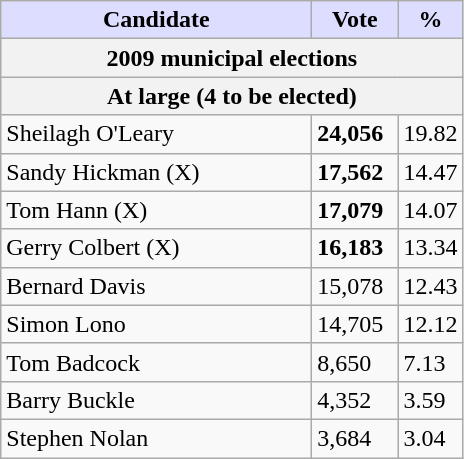<table class="wikitable">
<tr>
<th style="background:#ddf; width:200px;">Candidate</th>
<th style="background:#ddf; width:50px;">Vote</th>
<th style="background:#ddf; width:30px;">%</th>
</tr>
<tr>
<th colspan="3">2009 municipal elections</th>
</tr>
<tr>
<th colspan="3">At large (4 to be elected)</th>
</tr>
<tr>
<td>Sheilagh O'Leary</td>
<td><strong>24,056</strong></td>
<td>19.82</td>
</tr>
<tr>
<td>Sandy Hickman (X)</td>
<td><strong>17,562</strong></td>
<td>14.47</td>
</tr>
<tr>
<td>Tom Hann (X)</td>
<td><strong>17,079</strong></td>
<td>14.07</td>
</tr>
<tr>
<td>Gerry Colbert (X)</td>
<td><strong>16,183</strong></td>
<td>13.34</td>
</tr>
<tr>
<td>Bernard Davis</td>
<td>15,078</td>
<td>12.43</td>
</tr>
<tr>
<td>Simon Lono</td>
<td>14,705</td>
<td>12.12</td>
</tr>
<tr>
<td>Tom Badcock</td>
<td>8,650</td>
<td>7.13</td>
</tr>
<tr>
<td>Barry Buckle</td>
<td>4,352</td>
<td>3.59</td>
</tr>
<tr>
<td>Stephen Nolan</td>
<td>3,684</td>
<td>3.04</td>
</tr>
</table>
